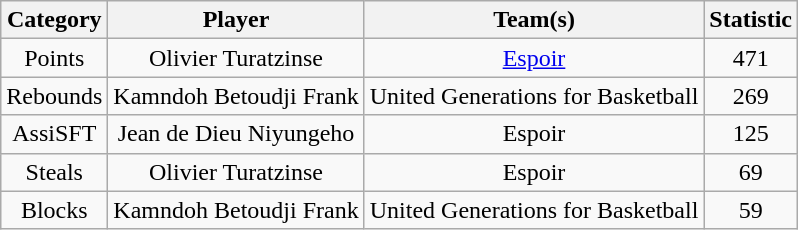<table class="wikitable" style="text-align:center;">
<tr>
<th>Category</th>
<th>Player</th>
<th>Team(s)</th>
<th>Statistic</th>
</tr>
<tr>
<td>Points</td>
<td>Olivier Turatzinse</td>
<td><a href='#'>Espoir</a></td>
<td>471</td>
</tr>
<tr>
<td>Rebounds</td>
<td>Kamndoh Betoudji Frank</td>
<td>United Generations for Basketball</td>
<td>269</td>
</tr>
<tr>
<td>AssiSFT</td>
<td>Jean de Dieu Niyungeho</td>
<td>Espoir</td>
<td>125</td>
</tr>
<tr>
<td>Steals</td>
<td>Olivier Turatzinse</td>
<td>Espoir</td>
<td>69</td>
</tr>
<tr>
<td>Blocks</td>
<td>Kamndoh Betoudji Frank</td>
<td>United Generations for Basketball</td>
<td>59</td>
</tr>
</table>
